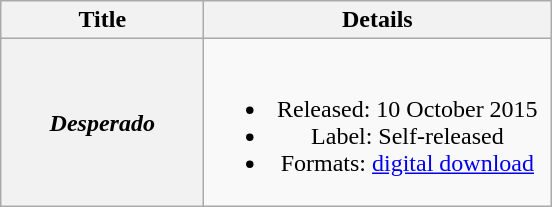<table class="wikitable plainrowheaders" style="text-align:center;">
<tr>
<th scope="col" style="width:8em;">Title</th>
<th scope="col" style="width:14em;">Details</th>
</tr>
<tr>
<th scope="row"><em>Desperado</em></th>
<td><br><ul><li>Released: 10 October 2015</li><li>Label: Self-released</li><li>Formats: <a href='#'>digital download</a></li></ul></td>
</tr>
</table>
